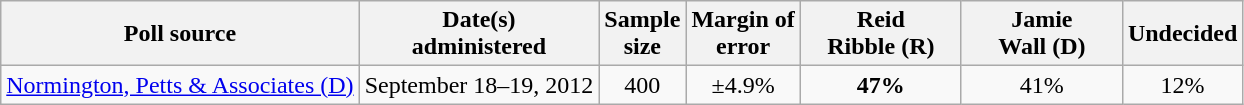<table class="wikitable">
<tr>
<th>Poll source</th>
<th>Date(s)<br>administered</th>
<th>Sample<br>size</th>
<th>Margin of<br>error</th>
<th style="width:100px;">Reid<br>Ribble (R)</th>
<th style="width:100px;">Jamie<br>Wall (D)</th>
<th>Undecided</th>
</tr>
<tr>
<td><a href='#'>Normington, Petts & Associates (D)</a></td>
<td align=center>September 18–19, 2012</td>
<td align=center>400</td>
<td align=center>±4.9%</td>
<td align=center ><strong>47%</strong></td>
<td align=center>41%</td>
<td align=center>12%</td>
</tr>
</table>
